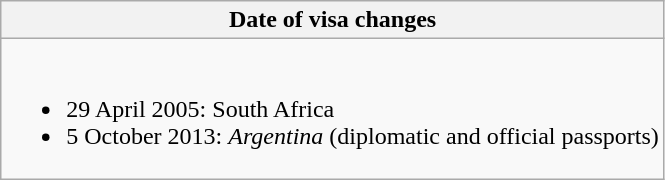<table class="wikitable collapsible collapsed">
<tr>
<th style="width:100%;";">Date of visa changes</th>
</tr>
<tr>
<td><br><ul><li>29 April 2005: South Africa</li><li>5 October 2013: <em>Argentina</em> (diplomatic and official passports)</li></ul></td>
</tr>
</table>
